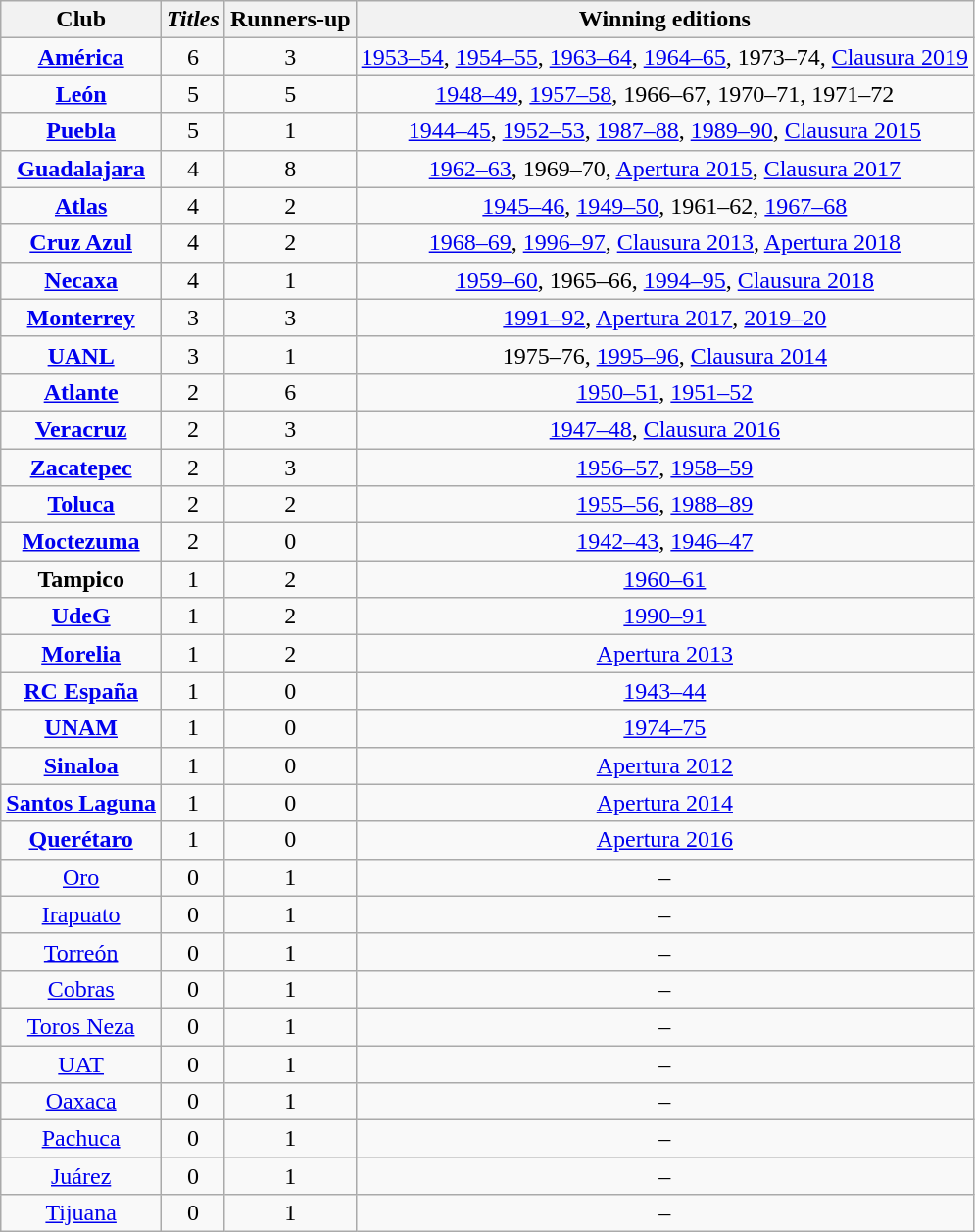<table class="wikitable" style="text-align: center;">
<tr>
<th>Club</th>
<th><em>Titles</em></th>
<th>Runners-up</th>
<th>Winning editions</th>
</tr>
<tr>
<td><strong><a href='#'>América</a></strong></td>
<td>6</td>
<td>3</td>
<td><a href='#'>1953–54</a>, <a href='#'>1954–55</a>, <a href='#'>1963–64</a>, <a href='#'>1964–65</a>, 1973–74, <a href='#'>Clausura 2019</a></td>
</tr>
<tr>
<td><strong><a href='#'>León</a></strong></td>
<td>5</td>
<td>5</td>
<td><a href='#'>1948–49</a>, <a href='#'>1957–58</a>, 1966–67, 1970–71, 1971–72</td>
</tr>
<tr>
<td><strong><a href='#'>Puebla</a></strong></td>
<td>5</td>
<td>1</td>
<td><a href='#'>1944–45</a>, <a href='#'>1952–53</a>, <a href='#'>1987–88</a>, <a href='#'>1989–90</a>, <a href='#'>Clausura 2015</a></td>
</tr>
<tr>
<td><strong><a href='#'>Guadalajara</a></strong></td>
<td>4</td>
<td>8</td>
<td><a href='#'>1962–63</a>, 1969–70, <a href='#'>Apertura 2015</a>, <a href='#'>Clausura 2017</a></td>
</tr>
<tr>
<td><strong><a href='#'>Atlas</a></strong></td>
<td>4</td>
<td>2</td>
<td><a href='#'>1945–46</a>, <a href='#'>1949–50</a>, 1961–62, <a href='#'>1967–68</a></td>
</tr>
<tr>
<td><strong><a href='#'>Cruz Azul</a></strong></td>
<td>4</td>
<td>2</td>
<td><a href='#'>1968–69</a>, <a href='#'>1996–97</a>, <a href='#'>Clausura 2013</a>, <a href='#'>Apertura 2018</a></td>
</tr>
<tr>
<td><strong><a href='#'>Necaxa</a></strong></td>
<td>4</td>
<td>1</td>
<td><a href='#'>1959–60</a>, 1965–66, <a href='#'>1994–95</a>, <a href='#'>Clausura 2018</a></td>
</tr>
<tr>
<td><strong><a href='#'>Monterrey</a></strong></td>
<td>3</td>
<td>3</td>
<td><a href='#'>1991–92</a>, <a href='#'>Apertura 2017</a>, <a href='#'>2019–20</a></td>
</tr>
<tr>
<td><strong><a href='#'>UANL</a></strong></td>
<td>3</td>
<td>1</td>
<td>1975–76, <a href='#'>1995–96</a>, <a href='#'>Clausura 2014</a></td>
</tr>
<tr>
<td><strong><a href='#'>Atlante</a></strong></td>
<td>2</td>
<td>6</td>
<td><a href='#'>1950–51</a>, <a href='#'>1951–52</a></td>
</tr>
<tr>
<td><strong><a href='#'>Veracruz</a></strong></td>
<td>2</td>
<td>3</td>
<td><a href='#'>1947–48</a>, <a href='#'>Clausura 2016</a></td>
</tr>
<tr>
<td><strong><a href='#'>Zacatepec</a></strong></td>
<td>2</td>
<td>3</td>
<td><a href='#'>1956–57</a>, <a href='#'>1958–59</a></td>
</tr>
<tr>
<td><strong><a href='#'>Toluca</a></strong></td>
<td>2</td>
<td>2</td>
<td><a href='#'>1955–56</a>, <a href='#'>1988–89</a></td>
</tr>
<tr>
<td><strong><a href='#'>Moctezuma</a></strong></td>
<td>2</td>
<td>0</td>
<td><a href='#'>1942–43</a>, <a href='#'>1946–47</a></td>
</tr>
<tr>
<td><strong>Tampico</strong></td>
<td>1</td>
<td>2</td>
<td><a href='#'>1960–61</a></td>
</tr>
<tr>
<td><strong><a href='#'>UdeG</a></strong></td>
<td>1</td>
<td>2</td>
<td><a href='#'>1990–91</a></td>
</tr>
<tr>
<td><strong><a href='#'>Morelia</a></strong></td>
<td>1</td>
<td>2</td>
<td><a href='#'>Apertura 2013</a></td>
</tr>
<tr>
<td><strong><a href='#'>RC España</a></strong></td>
<td>1</td>
<td>0</td>
<td><a href='#'>1943–44</a></td>
</tr>
<tr>
<td><strong><a href='#'>UNAM</a></strong></td>
<td>1</td>
<td>0</td>
<td><a href='#'>1974–75</a></td>
</tr>
<tr>
<td><strong><a href='#'>Sinaloa</a></strong></td>
<td>1</td>
<td>0</td>
<td><a href='#'>Apertura 2012</a></td>
</tr>
<tr>
<td><strong><a href='#'>Santos Laguna</a></strong></td>
<td>1</td>
<td>0</td>
<td><a href='#'>Apertura 2014</a></td>
</tr>
<tr>
<td><strong><a href='#'>Querétaro</a></strong></td>
<td>1</td>
<td>0</td>
<td><a href='#'>Apertura 2016</a></td>
</tr>
<tr>
<td><a href='#'>Oro</a></td>
<td>0</td>
<td>1</td>
<td>–</td>
</tr>
<tr>
<td><a href='#'>Irapuato</a></td>
<td>0</td>
<td>1</td>
<td>–</td>
</tr>
<tr>
<td><a href='#'>Torreón</a></td>
<td>0</td>
<td>1</td>
<td>–</td>
</tr>
<tr>
<td><a href='#'>Cobras</a></td>
<td>0</td>
<td>1</td>
<td>–</td>
</tr>
<tr>
<td><a href='#'>Toros Neza</a></td>
<td>0</td>
<td>1</td>
<td>–</td>
</tr>
<tr>
<td><a href='#'>UAT</a></td>
<td>0</td>
<td>1</td>
<td>–</td>
</tr>
<tr>
<td><a href='#'>Oaxaca</a></td>
<td>0</td>
<td>1</td>
<td>–</td>
</tr>
<tr>
<td><a href='#'>Pachuca</a></td>
<td>0</td>
<td>1</td>
<td>–</td>
</tr>
<tr>
<td><a href='#'>Juárez</a></td>
<td>0</td>
<td>1</td>
<td>–</td>
</tr>
<tr>
<td><a href='#'>Tijuana</a></td>
<td>0</td>
<td>1</td>
<td>–</td>
</tr>
</table>
